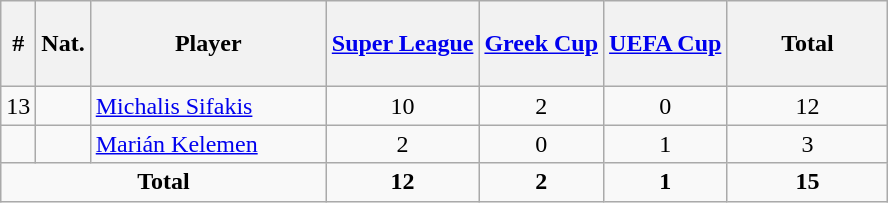<table class="wikitable sortable alternance" ; style="text-align:center; ">
<tr>
<th height=50>#</th>
<th width=10>Nat.</th>
<th width=150>Player</th>
<th height=50><a href='#'>Super League</a></th>
<th height=50><a href='#'>Greek Cup</a></th>
<th height=50><a href='#'>UEFA Cup</a></th>
<th width=100>Total</th>
</tr>
<tr>
<td>13</td>
<td></td>
<td align="left"><a href='#'>Michalis Sifakis</a></td>
<td>10</td>
<td>2</td>
<td>0</td>
<td>12</td>
</tr>
<tr>
<td></td>
<td></td>
<td align="left"><a href='#'>Marián Kelemen</a></td>
<td>2</td>
<td>0</td>
<td>1</td>
<td>3</td>
</tr>
<tr class="sortbottom">
<td colspan="3"><strong>Total</strong></td>
<td><strong>12</strong></td>
<td><strong>2</strong></td>
<td><strong>1</strong></td>
<td><strong>15</strong></td>
</tr>
</table>
